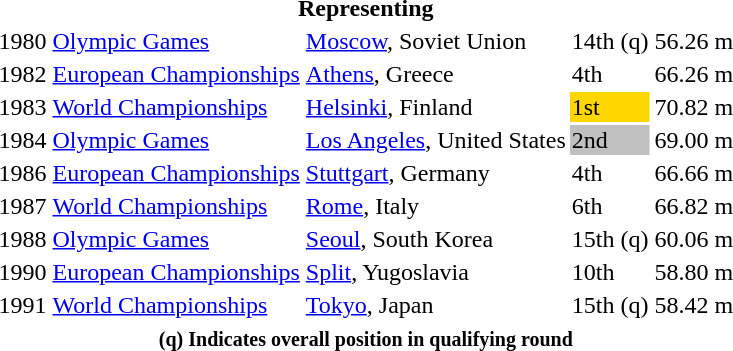<table>
<tr>
<th colspan="5">Representing</th>
</tr>
<tr>
<td>1980</td>
<td><a href='#'>Olympic Games</a></td>
<td><a href='#'>Moscow</a>, Soviet Union</td>
<td>14th (q)</td>
<td>56.26 m</td>
</tr>
<tr>
<td>1982</td>
<td><a href='#'>European Championships</a></td>
<td><a href='#'>Athens</a>, Greece</td>
<td>4th</td>
<td>66.26 m</td>
</tr>
<tr>
<td>1983</td>
<td><a href='#'>World Championships</a></td>
<td><a href='#'>Helsinki</a>, Finland</td>
<td bgcolor=gold>1st</td>
<td>70.82 m</td>
</tr>
<tr>
<td>1984</td>
<td><a href='#'>Olympic Games</a></td>
<td><a href='#'>Los Angeles</a>, United States</td>
<td bgcolor=silver>2nd</td>
<td>69.00 m</td>
</tr>
<tr>
<td>1986</td>
<td><a href='#'>European Championships</a></td>
<td><a href='#'>Stuttgart</a>, Germany</td>
<td>4th</td>
<td>66.66 m</td>
</tr>
<tr>
<td>1987</td>
<td><a href='#'>World Championships</a></td>
<td><a href='#'>Rome</a>, Italy</td>
<td>6th</td>
<td>66.82 m</td>
</tr>
<tr>
<td>1988</td>
<td><a href='#'>Olympic Games</a></td>
<td><a href='#'>Seoul</a>, South Korea</td>
<td>15th (q)</td>
<td>60.06 m</td>
</tr>
<tr>
<td>1990</td>
<td><a href='#'>European Championships</a></td>
<td><a href='#'>Split</a>, Yugoslavia</td>
<td>10th</td>
<td>58.80 m</td>
</tr>
<tr>
<td>1991</td>
<td><a href='#'>World Championships</a></td>
<td><a href='#'>Tokyo</a>, Japan</td>
<td>15th (q)</td>
<td>58.42 m</td>
</tr>
<tr>
<th colspan=6><small><strong> (q) Indicates overall position in qualifying round</strong></small></th>
</tr>
</table>
